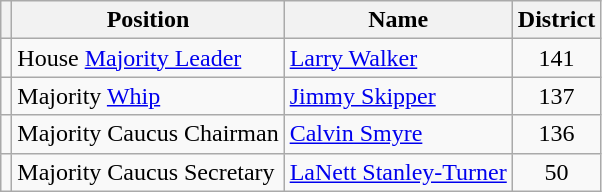<table class="wikitable">
<tr>
<th></th>
<th>Position</th>
<th>Name</th>
<th>District</th>
</tr>
<tr>
<td></td>
<td>House <a href='#'>Majority Leader</a></td>
<td><a href='#'>Larry Walker</a></td>
<td align=center>141</td>
</tr>
<tr>
<td></td>
<td>Majority <a href='#'>Whip</a></td>
<td><a href='#'>Jimmy Skipper</a></td>
<td align=center>137</td>
</tr>
<tr>
<td></td>
<td>Majority Caucus Chairman</td>
<td><a href='#'>Calvin Smyre</a></td>
<td align=center>136</td>
</tr>
<tr>
<td></td>
<td>Majority Caucus Secretary</td>
<td><a href='#'>LaNett Stanley-Turner</a></td>
<td align=center>50</td>
</tr>
</table>
